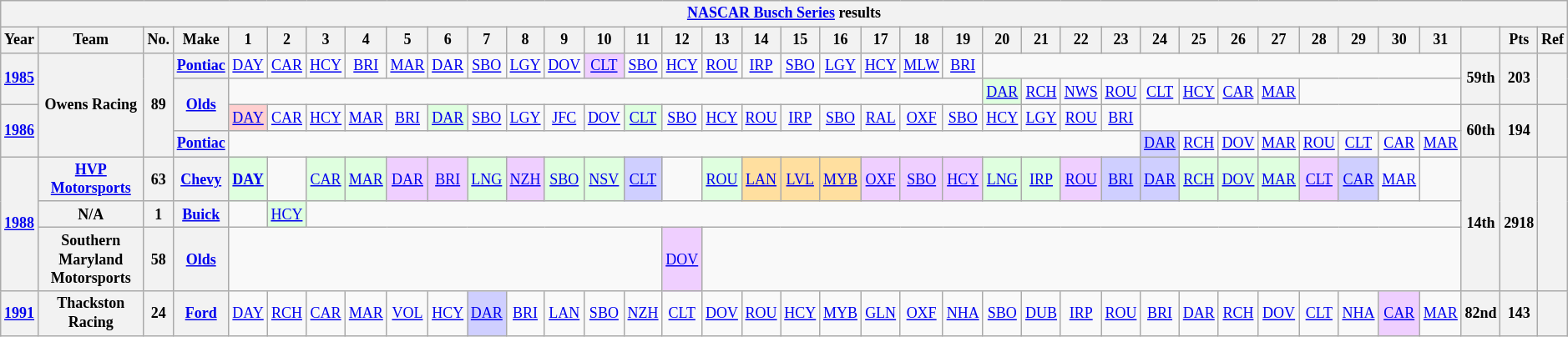<table class="wikitable" style="text-align:center; font-size:75%">
<tr>
<th colspan=42><a href='#'>NASCAR Busch Series</a> results</th>
</tr>
<tr>
<th>Year</th>
<th>Team</th>
<th>No.</th>
<th>Make</th>
<th>1</th>
<th>2</th>
<th>3</th>
<th>4</th>
<th>5</th>
<th>6</th>
<th>7</th>
<th>8</th>
<th>9</th>
<th>10</th>
<th>11</th>
<th>12</th>
<th>13</th>
<th>14</th>
<th>15</th>
<th>16</th>
<th>17</th>
<th>18</th>
<th>19</th>
<th>20</th>
<th>21</th>
<th>22</th>
<th>23</th>
<th>24</th>
<th>25</th>
<th>26</th>
<th>27</th>
<th>28</th>
<th>29</th>
<th>30</th>
<th>31</th>
<th></th>
<th>Pts</th>
<th>Ref</th>
</tr>
<tr>
<th rowspan=2><a href='#'>1985</a></th>
<th rowspan=4>Owens Racing</th>
<th rowspan=4>89</th>
<th><a href='#'>Pontiac</a></th>
<td><a href='#'>DAY</a></td>
<td><a href='#'>CAR</a></td>
<td><a href='#'>HCY</a></td>
<td><a href='#'>BRI</a></td>
<td><a href='#'>MAR</a></td>
<td><a href='#'>DAR</a></td>
<td><a href='#'>SBO</a></td>
<td><a href='#'>LGY</a></td>
<td><a href='#'>DOV</a></td>
<td style="background:#EFCFFF;"><a href='#'>CLT</a><br></td>
<td><a href='#'>SBO</a></td>
<td><a href='#'>HCY</a></td>
<td><a href='#'>ROU</a></td>
<td><a href='#'>IRP</a></td>
<td><a href='#'>SBO</a></td>
<td><a href='#'>LGY</a></td>
<td><a href='#'>HCY</a></td>
<td><a href='#'>MLW</a></td>
<td><a href='#'>BRI</a></td>
<td colspan=12></td>
<th rowspan=2>59th</th>
<th rowspan=2>203</th>
<th rowspan=2></th>
</tr>
<tr>
<th rowspan=2><a href='#'>Olds</a></th>
<td colspan=19></td>
<td style="background:#DFFFDF;"><a href='#'>DAR</a><br></td>
<td><a href='#'>RCH</a></td>
<td><a href='#'>NWS</a></td>
<td><a href='#'>ROU</a></td>
<td><a href='#'>CLT</a></td>
<td><a href='#'>HCY</a></td>
<td><a href='#'>CAR</a></td>
<td><a href='#'>MAR</a></td>
<td colspan=4></td>
</tr>
<tr>
<th rowspan=2><a href='#'>1986</a></th>
<td style="background:#FFCFCF;"><a href='#'>DAY</a><br></td>
<td><a href='#'>CAR</a></td>
<td><a href='#'>HCY</a></td>
<td><a href='#'>MAR</a></td>
<td><a href='#'>BRI</a></td>
<td style="background:#DFFFDF;"><a href='#'>DAR</a><br></td>
<td><a href='#'>SBO</a></td>
<td><a href='#'>LGY</a></td>
<td><a href='#'>JFC</a></td>
<td><a href='#'>DOV</a></td>
<td style="background:#DFFFDF;"><a href='#'>CLT</a><br></td>
<td><a href='#'>SBO</a></td>
<td><a href='#'>HCY</a></td>
<td><a href='#'>ROU</a></td>
<td><a href='#'>IRP</a></td>
<td><a href='#'>SBO</a></td>
<td><a href='#'>RAL</a></td>
<td><a href='#'>OXF</a></td>
<td><a href='#'>SBO</a></td>
<td><a href='#'>HCY</a></td>
<td><a href='#'>LGY</a></td>
<td><a href='#'>ROU</a></td>
<td><a href='#'>BRI</a></td>
<td colspan=8></td>
<th rowspan=2>60th</th>
<th rowspan=2>194</th>
<th rowspan=2></th>
</tr>
<tr>
<th><a href='#'>Pontiac</a></th>
<td colspan=23></td>
<td style="background:#CFCFFF;"><a href='#'>DAR</a><br></td>
<td><a href='#'>RCH</a></td>
<td><a href='#'>DOV</a></td>
<td><a href='#'>MAR</a></td>
<td><a href='#'>ROU</a></td>
<td><a href='#'>CLT</a></td>
<td><a href='#'>CAR</a></td>
<td><a href='#'>MAR</a></td>
</tr>
<tr>
<th rowspan=3><a href='#'>1988</a></th>
<th><a href='#'>HVP Motorsports</a></th>
<th>63</th>
<th><a href='#'>Chevy</a></th>
<td style="background:#DFFFDF;"><strong><a href='#'>DAY</a></strong><br></td>
<td></td>
<td style="background:#DFFFDF;"><a href='#'>CAR</a><br></td>
<td style="background:#DFFFDF;"><a href='#'>MAR</a><br></td>
<td style="background:#EFCFFF;"><a href='#'>DAR</a><br></td>
<td style="background:#EFCFFF;"><a href='#'>BRI</a><br></td>
<td style="background:#DFFFDF;"><a href='#'>LNG</a><br></td>
<td style="background:#EFCFFF;"><a href='#'>NZH</a><br></td>
<td style="background:#DFFFDF;"><a href='#'>SBO</a><br></td>
<td style="background:#DFFFDF;"><a href='#'>NSV</a><br></td>
<td style="background:#CFCFFF;"><a href='#'>CLT</a><br></td>
<td></td>
<td style="background:#DFFFDF;"><a href='#'>ROU</a><br></td>
<td style="background:#FFDF9F;"><a href='#'>LAN</a><br></td>
<td style="background:#FFDF9F;"><a href='#'>LVL</a><br></td>
<td style="background:#FFDF9F;"><a href='#'>MYB</a><br></td>
<td style="background:#EFCFFF;"><a href='#'>OXF</a><br></td>
<td style="background:#EFCFFF;"><a href='#'>SBO</a><br></td>
<td style="background:#EFCFFF;"><a href='#'>HCY</a><br></td>
<td style="background:#DFFFDF;"><a href='#'>LNG</a><br></td>
<td style="background:#DFFFDF;"><a href='#'>IRP</a><br></td>
<td style="background:#EFCFFF;"><a href='#'>ROU</a><br></td>
<td style="background:#CFCFFF;"><a href='#'>BRI</a><br></td>
<td style="background:#CFCFFF;"><a href='#'>DAR</a><br></td>
<td style="background:#DFFFDF;"><a href='#'>RCH</a><br></td>
<td style="background:#DFFFDF;"><a href='#'>DOV</a><br></td>
<td style="background:#DFFFDF;"><a href='#'>MAR</a><br></td>
<td style="background:#EFCFFF;"><a href='#'>CLT</a><br></td>
<td style="background:#CFCFFF;"><a href='#'>CAR</a><br></td>
<td><a href='#'>MAR</a></td>
<td></td>
<th rowspan=3>14th</th>
<th rowspan=3>2918</th>
<th rowspan=3></th>
</tr>
<tr>
<th>N/A</th>
<th>1</th>
<th><a href='#'>Buick</a></th>
<td></td>
<td style="background:#DFFFDF;"><a href='#'>HCY</a><br></td>
<td colspan=29></td>
</tr>
<tr>
<th>Southern Maryland Motorsports</th>
<th>58</th>
<th><a href='#'>Olds</a></th>
<td colspan=11></td>
<td style="background:#EFCFFF;"><a href='#'>DOV</a><br></td>
<td colspan=19></td>
</tr>
<tr>
<th><a href='#'>1991</a></th>
<th>Thackston Racing</th>
<th>24</th>
<th><a href='#'>Ford</a></th>
<td><a href='#'>DAY</a></td>
<td><a href='#'>RCH</a></td>
<td><a href='#'>CAR</a></td>
<td><a href='#'>MAR</a></td>
<td><a href='#'>VOL</a></td>
<td><a href='#'>HCY</a></td>
<td style="background:#CFCFFF;"><a href='#'>DAR</a><br></td>
<td><a href='#'>BRI</a></td>
<td><a href='#'>LAN</a></td>
<td><a href='#'>SBO</a></td>
<td><a href='#'>NZH</a></td>
<td><a href='#'>CLT</a></td>
<td><a href='#'>DOV</a></td>
<td><a href='#'>ROU</a></td>
<td><a href='#'>HCY</a></td>
<td><a href='#'>MYB</a></td>
<td><a href='#'>GLN</a></td>
<td><a href='#'>OXF</a></td>
<td><a href='#'>NHA</a></td>
<td><a href='#'>SBO</a></td>
<td><a href='#'>DUB</a></td>
<td><a href='#'>IRP</a></td>
<td><a href='#'>ROU</a></td>
<td><a href='#'>BRI</a></td>
<td><a href='#'>DAR</a></td>
<td><a href='#'>RCH</a></td>
<td><a href='#'>DOV</a></td>
<td><a href='#'>CLT</a></td>
<td><a href='#'>NHA</a></td>
<td style="background:#EFCFFF;"><a href='#'>CAR</a><br></td>
<td><a href='#'>MAR</a></td>
<th>82nd</th>
<th>143</th>
<th></th>
</tr>
</table>
